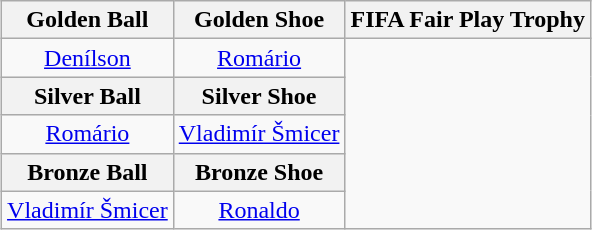<table class="wikitable" style="margin: 0 auto;">
<tr>
<th>Golden Ball</th>
<th>Golden Shoe</th>
<th>FIFA Fair Play Trophy</th>
</tr>
<tr>
<td align=center> <a href='#'>Denílson</a></td>
<td align=center> <a href='#'>Romário</a></td>
<td rowspan="5" align=center></td>
</tr>
<tr>
<th>Silver Ball</th>
<th>Silver Shoe</th>
</tr>
<tr>
<td align=center> <a href='#'>Romário</a></td>
<td align=center> <a href='#'>Vladimír Šmicer</a></td>
</tr>
<tr>
<th>Bronze Ball</th>
<th>Bronze Shoe</th>
</tr>
<tr>
<td align=center> <a href='#'>Vladimír Šmicer</a></td>
<td align=center> <a href='#'>Ronaldo</a></td>
</tr>
</table>
